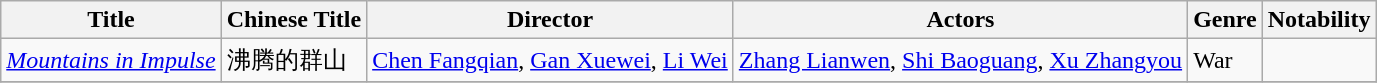<table class="wikitable">
<tr>
<th>Title</th>
<th>Chinese Title</th>
<th>Director</th>
<th>Actors</th>
<th>Genre</th>
<th>Notability</th>
</tr>
<tr>
<td><em><a href='#'>Mountains in Impulse</a></em></td>
<td>沸腾的群山</td>
<td><a href='#'>Chen Fangqian</a>, <a href='#'>Gan Xuewei</a>, <a href='#'>Li Wei</a></td>
<td><a href='#'>Zhang Lianwen</a>, <a href='#'>Shi Baoguang</a>, <a href='#'>Xu Zhangyou</a></td>
<td>War</td>
<td></td>
</tr>
<tr>
</tr>
</table>
